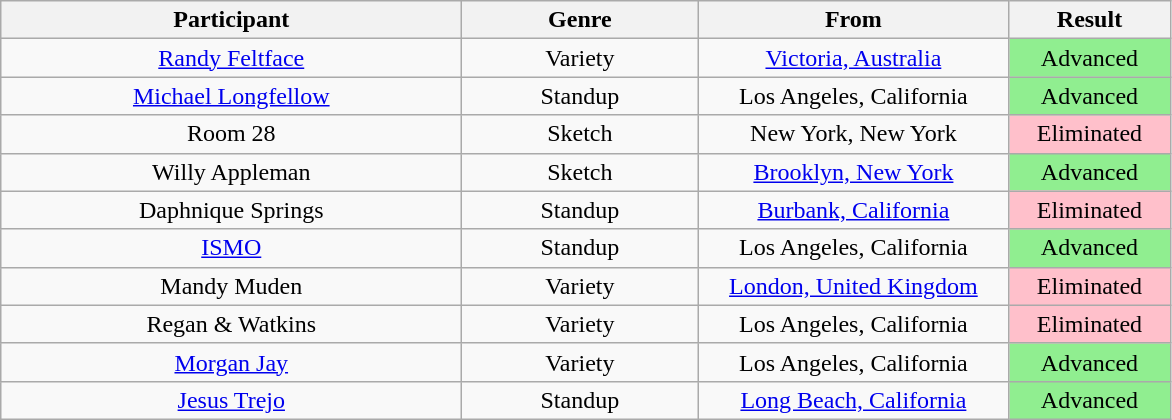<table class="wikitable" style="text-align:center;">
<tr>
<th scope="col" style="width: 300px;">Participant</th>
<th scope="col" style="width: 150px;">Genre</th>
<th scope="col" style="width: 200px;">From</th>
<th scope="col" style="width: 100px;">Result</th>
</tr>
<tr>
<td><a href='#'>Randy Feltface</a></td>
<td>Variety</td>
<td><a href='#'>Victoria, Australia</a></td>
<td style="background:lightgreen;">Advanced</td>
</tr>
<tr>
<td><a href='#'>Michael Longfellow</a></td>
<td>Standup</td>
<td>Los Angeles, California</td>
<td style="background:lightgreen;">Advanced</td>
</tr>
<tr>
<td>Room 28</td>
<td>Sketch</td>
<td>New York, New York</td>
<td style="background:pink;">Eliminated</td>
</tr>
<tr>
<td>Willy Appleman</td>
<td>Sketch</td>
<td><a href='#'>Brooklyn, New York</a></td>
<td style="background:lightgreen;">Advanced</td>
</tr>
<tr>
<td>Daphnique Springs</td>
<td>Standup</td>
<td><a href='#'>Burbank, California</a></td>
<td style="background:pink;">Eliminated</td>
</tr>
<tr>
<td><a href='#'>ISMO</a></td>
<td>Standup</td>
<td>Los Angeles, California</td>
<td style="background:lightgreen;">Advanced</td>
</tr>
<tr>
<td>Mandy Muden</td>
<td>Variety</td>
<td><a href='#'>London, United Kingdom</a></td>
<td style="background:pink;">Eliminated</td>
</tr>
<tr>
<td>Regan & Watkins</td>
<td>Variety</td>
<td>Los Angeles, California</td>
<td style="background:pink;">Eliminated</td>
</tr>
<tr>
<td><a href='#'>Morgan Jay</a></td>
<td>Variety</td>
<td>Los Angeles, California</td>
<td style="background:lightgreen;">Advanced</td>
</tr>
<tr>
<td><a href='#'>Jesus Trejo</a></td>
<td>Standup</td>
<td><a href='#'>Long Beach, California</a></td>
<td style="background:lightgreen;">Advanced</td>
</tr>
</table>
